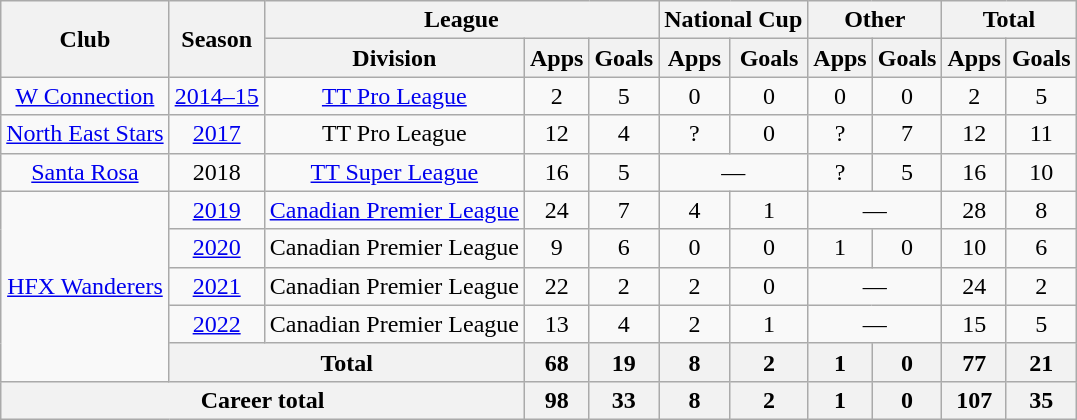<table class="wikitable" style="text-align:center">
<tr>
<th rowspan="2">Club</th>
<th rowspan="2">Season</th>
<th colspan="3">League</th>
<th colspan="2">National Cup</th>
<th colspan="2">Other</th>
<th colspan="2">Total</th>
</tr>
<tr>
<th>Division</th>
<th>Apps</th>
<th>Goals</th>
<th>Apps</th>
<th>Goals</th>
<th>Apps</th>
<th>Goals</th>
<th>Apps</th>
<th>Goals</th>
</tr>
<tr>
<td rowspan="1"><a href='#'>W Connection</a></td>
<td><a href='#'>2014–15</a></td>
<td><a href='#'>TT Pro League</a></td>
<td>2</td>
<td>5</td>
<td>0</td>
<td>0</td>
<td>0</td>
<td>0</td>
<td>2</td>
<td>5</td>
</tr>
<tr>
<td rowspan="1"><a href='#'>North East Stars</a></td>
<td><a href='#'>2017</a></td>
<td>TT Pro League</td>
<td>12</td>
<td>4</td>
<td>?</td>
<td>0</td>
<td>?</td>
<td>7</td>
<td>12</td>
<td>11</td>
</tr>
<tr>
<td rowspan="1"><a href='#'>Santa Rosa</a></td>
<td>2018</td>
<td><a href='#'>TT Super League</a></td>
<td>16</td>
<td>5</td>
<td colspan="2">—</td>
<td>?</td>
<td>5</td>
<td>16</td>
<td>10</td>
</tr>
<tr>
<td rowspan="5"><a href='#'>HFX Wanderers</a></td>
<td><a href='#'>2019</a></td>
<td><a href='#'>Canadian Premier League</a></td>
<td>24</td>
<td>7</td>
<td>4</td>
<td>1</td>
<td colspan="2">—</td>
<td>28</td>
<td>8</td>
</tr>
<tr>
<td><a href='#'>2020</a></td>
<td>Canadian Premier League</td>
<td>9</td>
<td>6</td>
<td>0</td>
<td>0</td>
<td>1</td>
<td>0</td>
<td>10</td>
<td>6</td>
</tr>
<tr>
<td><a href='#'>2021</a></td>
<td>Canadian Premier League</td>
<td>22</td>
<td>2</td>
<td>2</td>
<td>0</td>
<td colspan="2">—</td>
<td>24</td>
<td>2</td>
</tr>
<tr>
<td><a href='#'>2022</a></td>
<td>Canadian Premier League</td>
<td>13</td>
<td>4</td>
<td>2</td>
<td>1</td>
<td colspan="2">—</td>
<td>15</td>
<td>5</td>
</tr>
<tr>
<th colspan="2">Total</th>
<th>68</th>
<th>19</th>
<th>8</th>
<th>2</th>
<th>1</th>
<th>0</th>
<th>77</th>
<th>21</th>
</tr>
<tr>
<th colspan="3">Career total</th>
<th>98</th>
<th>33</th>
<th>8</th>
<th>2</th>
<th>1</th>
<th>0</th>
<th>107</th>
<th>35</th>
</tr>
</table>
